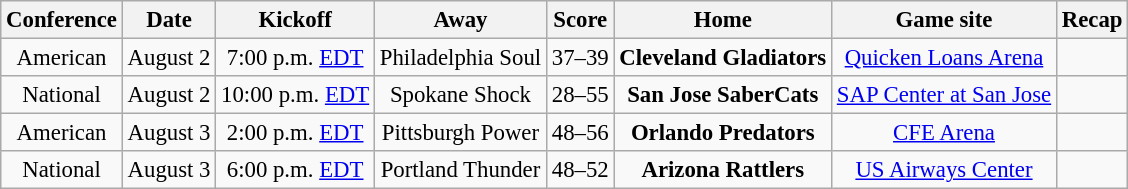<table class="wikitable" style="font-size: 95%;">
<tr>
<th>Conference</th>
<th>Date</th>
<th>Kickoff</th>
<th>Away</th>
<th>Score</th>
<th>Home</th>
<th>Game site</th>
<th>Recap</th>
</tr>
<tr>
<td align="center">American</td>
<td align="center">August 2</td>
<td align="center">7:00 p.m. <a href='#'>EDT</a></td>
<td align="center">Philadelphia Soul</td>
<td align="center">37–39</td>
<td align="center"><strong>Cleveland Gladiators</strong></td>
<td align="center"><a href='#'>Quicken Loans Arena</a></td>
<td align="center"></td>
</tr>
<tr>
<td align="center">National</td>
<td align="center">August 2</td>
<td align="center">10:00 p.m. <a href='#'>EDT</a></td>
<td align="center">Spokane Shock</td>
<td align="center">28–55</td>
<td align="center"><strong>San Jose SaberCats</strong></td>
<td align="center"><a href='#'>SAP Center at San Jose</a></td>
<td align="center"></td>
</tr>
<tr>
<td align="center">American</td>
<td align="center">August 3</td>
<td align="center">2:00 p.m. <a href='#'>EDT</a></td>
<td align="center">Pittsburgh Power</td>
<td align="center">48–56</td>
<td align="center"><strong>Orlando Predators</strong></td>
<td align="center"><a href='#'>CFE Arena</a></td>
<td align="center"></td>
</tr>
<tr>
<td align="center">National</td>
<td align="center">August 3</td>
<td align="center">6:00 p.m. <a href='#'>EDT</a></td>
<td align="center">Portland Thunder</td>
<td align="center">48–52</td>
<td align="center"><strong>Arizona Rattlers</strong></td>
<td align="center"><a href='#'>US Airways Center</a></td>
<td align="center"></td>
</tr>
</table>
